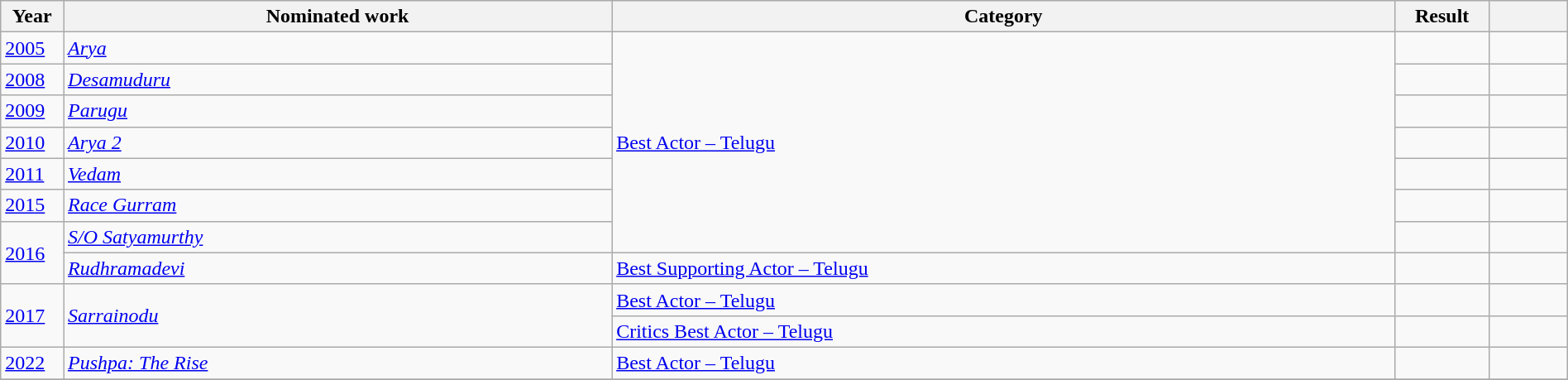<table class="wikitable" style="width:100%;">
<tr>
<th scope="col" style="width:4%;">Year</th>
<th scope="col" style="width:35%;">Nominated work</th>
<th scope="col" style="width:50%;">Category</th>
<th scope="col" style="width:6%;">Result</th>
<th scope="col" style="width:5%;"></th>
</tr>
<tr>
<td><a href='#'>2005</a></td>
<td><em><a href='#'>Arya</a></em></td>
<td rowspan="7"><a href='#'>Best Actor – Telugu</a></td>
<td></td>
<td></td>
</tr>
<tr>
<td><a href='#'>2008</a></td>
<td><em><a href='#'>Desamuduru</a></em></td>
<td></td>
<td></td>
</tr>
<tr>
<td><a href='#'>2009</a></td>
<td><em><a href='#'>Parugu</a></em></td>
<td></td>
<td></td>
</tr>
<tr>
<td><a href='#'>2010</a></td>
<td><em><a href='#'>Arya 2</a></em></td>
<td></td>
<td></td>
</tr>
<tr>
<td><a href='#'>2011</a></td>
<td><em><a href='#'>Vedam</a></em></td>
<td></td>
<td></td>
</tr>
<tr>
<td><a href='#'>2015</a></td>
<td><em><a href='#'>Race Gurram</a></em></td>
<td></td>
<td></td>
</tr>
<tr>
<td rowspan="2"><a href='#'>2016</a></td>
<td><em><a href='#'>S/O Satyamurthy</a></em></td>
<td></td>
<td></td>
</tr>
<tr>
<td><em><a href='#'>Rudhramadevi</a></em></td>
<td><a href='#'>Best Supporting Actor – Telugu</a></td>
<td></td>
<td></td>
</tr>
<tr>
<td rowspan="2"><a href='#'>2017</a></td>
<td rowspan="2"><em><a href='#'>Sarrainodu</a></em></td>
<td><a href='#'>Best Actor – Telugu</a></td>
<td></td>
<td></td>
</tr>
<tr>
<td><a href='#'>Critics Best Actor – Telugu</a></td>
<td></td>
<td></td>
</tr>
<tr>
<td><a href='#'>2022</a></td>
<td><em><a href='#'>Pushpa: The Rise</a></em></td>
<td><a href='#'>Best Actor – Telugu</a></td>
<td></td>
<td></td>
</tr>
<tr>
</tr>
</table>
